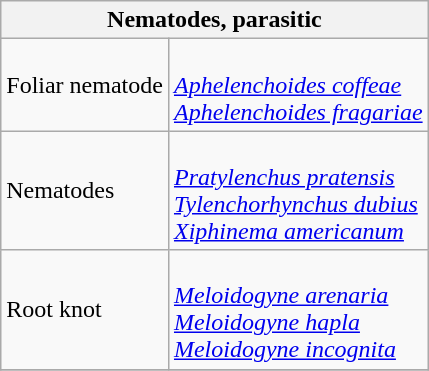<table class="wikitable" style="clear">
<tr>
<th colspan=2><strong>Nematodes, parasitic</strong><br></th>
</tr>
<tr>
<td>Foliar nematode</td>
<td><br><em><a href='#'>Aphelenchoides coffeae</a></em><br>
<em><a href='#'>Aphelenchoides fragariae</a></em></td>
</tr>
<tr>
<td>Nematodes</td>
<td><br><em><a href='#'>Pratylenchus pratensis</a></em><br>
<em><a href='#'>Tylenchorhynchus dubius</a></em><br> 
<em><a href='#'>Xiphinema americanum</a></em></td>
</tr>
<tr>
<td>Root knot</td>
<td><br><em><a href='#'>Meloidogyne arenaria</a></em><br>
<em><a href='#'>Meloidogyne hapla</a></em><br> 
<em><a href='#'>Meloidogyne incognita</a></em></td>
</tr>
<tr>
</tr>
</table>
